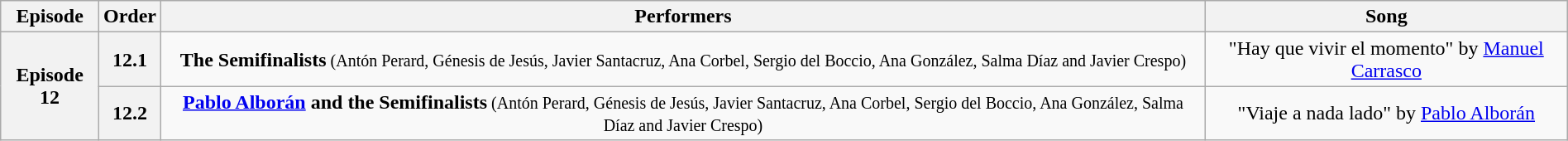<table class="wikitable" style="text-align:center; width:100%">
<tr>
<th>Episode</th>
<th>Order</th>
<th>Performers</th>
<th>Song</th>
</tr>
<tr>
<th rowspan="2">Episode 12<br></th>
<th>12.1</th>
<td><strong>The Semifinalists</strong><small> (Antón Perard, Génesis de Jesús, Javier Santacruz, Ana Corbel, Sergio del Boccio, Ana González, Salma Díaz and Javier Crespo)</small></td>
<td>"Hay que vivir el momento" by <a href='#'>Manuel Carrasco</a></td>
</tr>
<tr>
<th>12.2</th>
<td><strong><a href='#'>Pablo Alborán</a> and the Semifinalists</strong><small> (Antón Perard, Génesis de Jesús, Javier Santacruz, Ana Corbel, Sergio del Boccio, Ana González, Salma Díaz and Javier Crespo)</small></td>
<td>"Viaje a nada lado" by <a href='#'>Pablo Alborán</a></td>
</tr>
</table>
